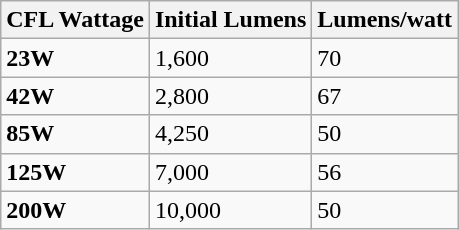<table class="wikitable">
<tr>
<th>CFL Wattage</th>
<th>Initial Lumens</th>
<th>Lumens/watt</th>
</tr>
<tr>
<td><strong>23W</strong></td>
<td>1,600</td>
<td>70</td>
</tr>
<tr>
<td><strong>42W</strong></td>
<td>2,800</td>
<td>67</td>
</tr>
<tr>
<td><strong>85W</strong></td>
<td>4,250</td>
<td>50</td>
</tr>
<tr>
<td><strong>125W</strong></td>
<td>7,000</td>
<td>56</td>
</tr>
<tr>
<td><strong>200W</strong></td>
<td>10,000</td>
<td>50</td>
</tr>
</table>
